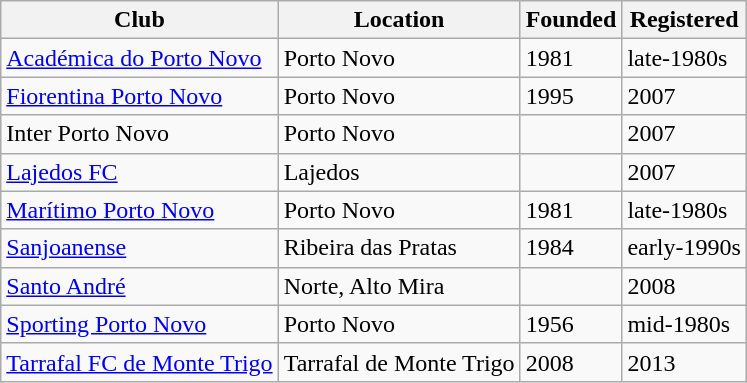<table class="wikitable sortable">
<tr>
<th>Club</th>
<th>Location</th>
<th>Founded</th>
<th>Registered</th>
</tr>
<tr>
<td><a href='#'>Académica do Porto Novo</a></td>
<td>Porto Novo</td>
<td>1981</td>
<td>late-1980s</td>
</tr>
<tr>
<td><a href='#'>Fiorentina Porto Novo</a></td>
<td>Porto Novo</td>
<td>1995</td>
<td>2007</td>
</tr>
<tr>
<td>Inter Porto Novo</td>
<td>Porto Novo</td>
<td></td>
<td>2007</td>
</tr>
<tr>
<td><a href='#'>Lajedos FC</a></td>
<td>Lajedos</td>
<td></td>
<td>2007</td>
</tr>
<tr>
<td><a href='#'>Marítimo Porto Novo</a></td>
<td>Porto Novo</td>
<td>1981</td>
<td>late-1980s</td>
</tr>
<tr>
<td><a href='#'>Sanjoanense</a></td>
<td>Ribeira das Pratas</td>
<td>1984</td>
<td>early-1990s</td>
</tr>
<tr>
<td><a href='#'>Santo André</a></td>
<td>Norte, Alto Mira</td>
<td></td>
<td>2008</td>
</tr>
<tr>
<td><a href='#'>Sporting Porto Novo</a></td>
<td>Porto Novo</td>
<td>1956</td>
<td>mid-1980s</td>
</tr>
<tr>
<td><a href='#'>Tarrafal FC de Monte Trigo</a></td>
<td>Tarrafal de Monte Trigo</td>
<td>2008</td>
<td>2013</td>
</tr>
</table>
